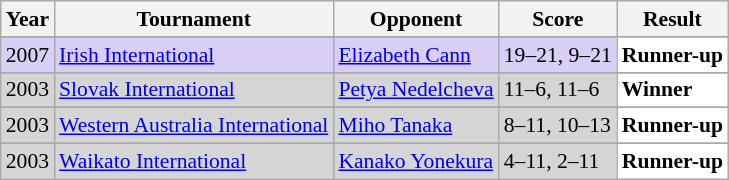<table class="sortable wikitable" style="font-size: 90%;">
<tr>
<th>Year</th>
<th>Tournament</th>
<th>Opponent</th>
<th>Score</th>
<th>Result</th>
</tr>
<tr>
</tr>
<tr style="background:#D8CEF6">
<td align="center">2007</td>
<td align="left"><a href='#'>Irish International</a></td>
<td align="left"> <a href='#'>Elizabeth Cann</a></td>
<td align="left">19–21, 9–21</td>
<td style="text-align:left; background:white"> <strong>Runner-up</strong></td>
</tr>
<tr>
</tr>
<tr style="background:#D5D5D5">
<td align="center">2003</td>
<td align="left"><a href='#'>Slovak International</a></td>
<td align="left"> <a href='#'>Petya Nedelcheva</a></td>
<td align="left">11–6, 11–6</td>
<td style="text-align:left; background:white"> <strong>Winner</strong></td>
</tr>
<tr>
</tr>
<tr style="background:#D5D5D5">
<td align="center">2003</td>
<td align="left"><a href='#'>Western Australia International</a></td>
<td align="left"> <a href='#'>Miho Tanaka</a></td>
<td align="left">8–11, 10–13</td>
<td style="text-align:left; background:white"> <strong>Runner-up</strong></td>
</tr>
<tr>
</tr>
<tr style="background:#D5D5D5">
<td align="center">2003</td>
<td align="left"><a href='#'>Waikato International</a></td>
<td align="left"> <a href='#'>Kanako Yonekura</a></td>
<td align="left">4–11, 2–11</td>
<td style="text-align:left; background:white"> <strong>Runner-up</strong></td>
</tr>
</table>
